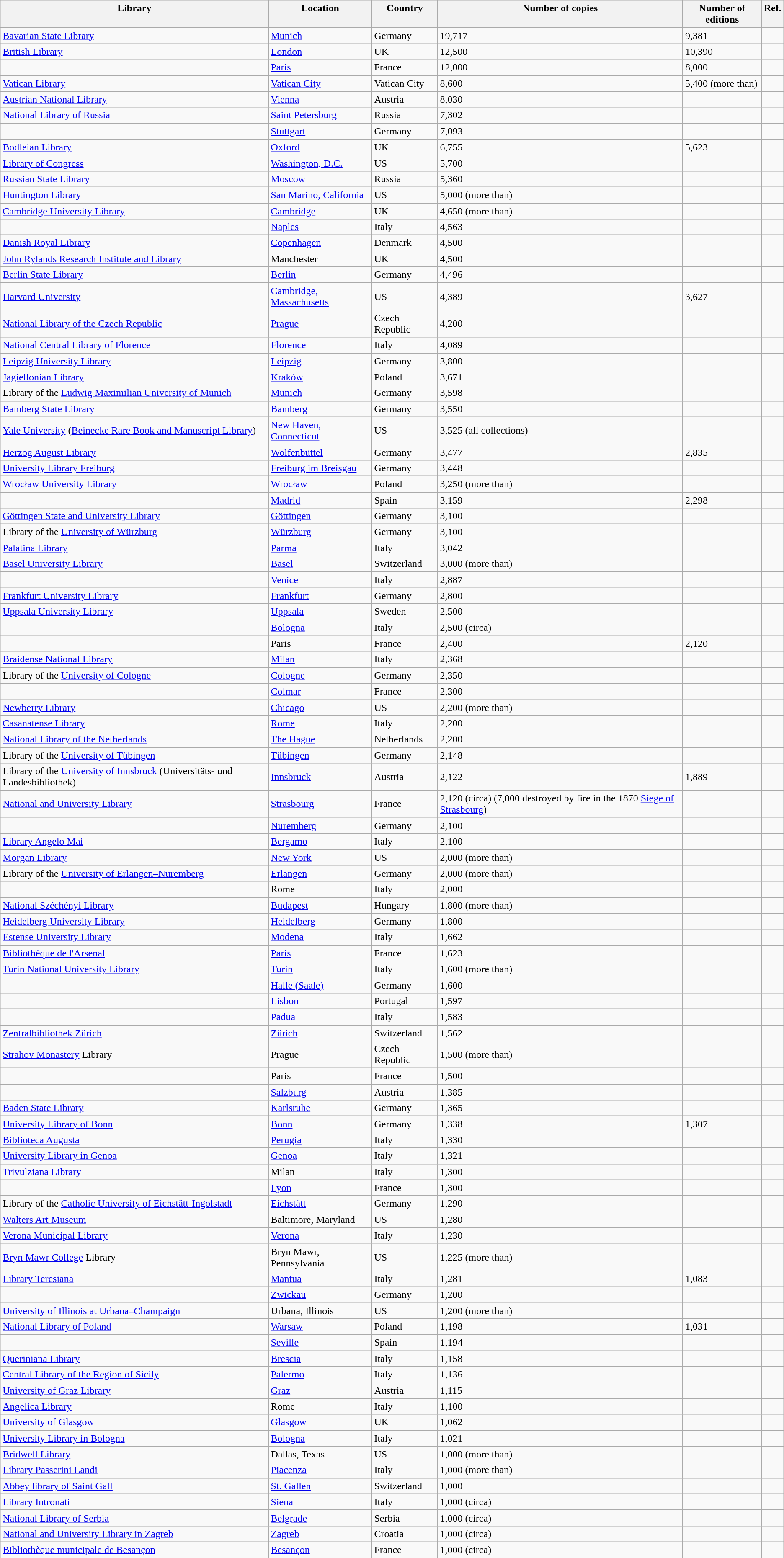<table class="wikitable sortable">
<tr style="text-align:right; vertical-align:top;" ">
<th>Library</th>
<th>Location</th>
<th>Country</th>
<th>Number of copies</th>
<th>Number of editions</th>
<th>Ref.</th>
</tr>
<tr>
<td><a href='#'>Bavarian State Library</a></td>
<td><a href='#'>Munich</a></td>
<td>Germany</td>
<td>19,717</td>
<td>9,381</td>
<td></td>
</tr>
<tr>
<td><a href='#'>British Library</a></td>
<td><a href='#'>London</a></td>
<td>UK</td>
<td>12,500</td>
<td>10,390</td>
<td></td>
</tr>
<tr>
<td></td>
<td><a href='#'>Paris</a></td>
<td>France</td>
<td>12,000</td>
<td>8,000</td>
<td></td>
</tr>
<tr>
<td><a href='#'>Vatican Library</a></td>
<td><a href='#'>Vatican City</a></td>
<td>Vatican City</td>
<td>8,600</td>
<td>5,400 (more than)</td>
<td></td>
</tr>
<tr>
<td><a href='#'>Austrian National Library</a></td>
<td><a href='#'>Vienna</a></td>
<td>Austria</td>
<td>8,030</td>
<td></td>
<td></td>
</tr>
<tr>
<td><a href='#'>National Library of Russia</a></td>
<td><a href='#'>Saint Petersburg</a></td>
<td>Russia</td>
<td>7,302</td>
<td></td>
<td></td>
</tr>
<tr>
<td></td>
<td><a href='#'>Stuttgart</a></td>
<td>Germany</td>
<td>7,093</td>
<td></td>
<td></td>
</tr>
<tr>
<td><a href='#'>Bodleian Library</a></td>
<td><a href='#'>Oxford</a></td>
<td>UK</td>
<td>6,755</td>
<td>5,623</td>
<td></td>
</tr>
<tr>
<td><a href='#'>Library of Congress</a></td>
<td><a href='#'>Washington, D.C.</a></td>
<td>US</td>
<td>5,700</td>
<td></td>
<td></td>
</tr>
<tr>
<td><a href='#'>Russian State Library</a></td>
<td><a href='#'>Moscow</a></td>
<td>Russia</td>
<td>5,360</td>
<td></td>
<td></td>
</tr>
<tr>
<td><a href='#'>Huntington Library</a></td>
<td><a href='#'>San Marino, California</a></td>
<td>US</td>
<td>5,000 (more than)</td>
<td></td>
<td></td>
</tr>
<tr>
<td><a href='#'>Cambridge University Library</a></td>
<td><a href='#'>Cambridge</a></td>
<td>UK</td>
<td>4,650 (more than)</td>
<td></td>
<td></td>
</tr>
<tr>
<td></td>
<td><a href='#'>Naples</a></td>
<td>Italy</td>
<td>4,563</td>
<td></td>
<td></td>
</tr>
<tr>
<td><a href='#'>Danish Royal Library</a></td>
<td><a href='#'>Copenhagen</a></td>
<td>Denmark</td>
<td>4,500</td>
<td></td>
<td></td>
</tr>
<tr>
<td><a href='#'>John Rylands Research Institute and Library</a></td>
<td>Manchester</td>
<td>UK</td>
<td>4,500</td>
<td></td>
<td></td>
</tr>
<tr>
<td><a href='#'>Berlin State Library</a></td>
<td><a href='#'>Berlin</a></td>
<td>Germany</td>
<td>4,496</td>
<td></td>
<td></td>
</tr>
<tr>
<td><a href='#'>Harvard University</a></td>
<td><a href='#'>Cambridge, Massachusetts</a></td>
<td>US</td>
<td>4,389</td>
<td>3,627</td>
<td></td>
</tr>
<tr>
<td><a href='#'>National Library of the Czech Republic</a></td>
<td><a href='#'>Prague</a></td>
<td>Czech Republic</td>
<td>4,200</td>
<td></td>
<td></td>
</tr>
<tr>
<td><a href='#'>National Central Library of Florence</a></td>
<td><a href='#'>Florence</a></td>
<td>Italy</td>
<td>4,089</td>
<td></td>
<td></td>
</tr>
<tr>
<td><a href='#'>Leipzig University Library</a></td>
<td><a href='#'>Leipzig</a></td>
<td>Germany</td>
<td>3,800</td>
<td></td>
<td></td>
</tr>
<tr>
<td><a href='#'>Jagiellonian Library</a></td>
<td><a href='#'>Kraków</a></td>
<td>Poland</td>
<td>3,671</td>
<td></td>
<td></td>
</tr>
<tr>
<td>Library of the <a href='#'>Ludwig Maximilian University of Munich</a></td>
<td><a href='#'>Munich</a></td>
<td>Germany</td>
<td>3,598</td>
<td></td>
<td></td>
</tr>
<tr>
<td><a href='#'>Bamberg State Library</a></td>
<td><a href='#'>Bamberg</a></td>
<td>Germany</td>
<td>3,550</td>
<td></td>
<td></td>
</tr>
<tr>
<td><a href='#'>Yale University</a> (<a href='#'>Beinecke Rare Book and Manuscript Library</a>)</td>
<td><a href='#'>New Haven, Connecticut</a></td>
<td>US</td>
<td>3,525 (all collections)</td>
<td></td>
<td></td>
</tr>
<tr>
<td><a href='#'>Herzog August Library</a></td>
<td><a href='#'>Wolfenbüttel</a></td>
<td>Germany</td>
<td>3,477</td>
<td>2,835</td>
<td></td>
</tr>
<tr>
<td><a href='#'>University Library Freiburg</a></td>
<td><a href='#'>Freiburg im Breisgau</a></td>
<td>Germany</td>
<td>3,448</td>
<td></td>
<td></td>
</tr>
<tr>
<td><a href='#'>Wrocław University Library</a></td>
<td><a href='#'>Wrocław</a></td>
<td>Poland</td>
<td>3,250 (more than)</td>
<td></td>
<td></td>
</tr>
<tr>
<td></td>
<td><a href='#'>Madrid</a></td>
<td>Spain</td>
<td>3,159</td>
<td>2,298</td>
<td></td>
</tr>
<tr>
<td><a href='#'>Göttingen State and University Library</a></td>
<td><a href='#'>Göttingen</a></td>
<td>Germany</td>
<td>3,100</td>
<td></td>
<td></td>
</tr>
<tr>
<td>Library of the <a href='#'>University of Würzburg</a></td>
<td><a href='#'>Würzburg</a></td>
<td>Germany</td>
<td>3,100</td>
<td></td>
<td></td>
</tr>
<tr>
<td><a href='#'>Palatina Library</a></td>
<td><a href='#'>Parma</a></td>
<td>Italy</td>
<td>3,042</td>
<td></td>
<td></td>
</tr>
<tr>
<td><a href='#'>Basel University Library</a></td>
<td><a href='#'>Basel</a></td>
<td>Switzerland</td>
<td>3,000 (more than)</td>
<td></td>
<td></td>
</tr>
<tr>
<td></td>
<td><a href='#'>Venice</a></td>
<td>Italy</td>
<td>2,887</td>
<td></td>
<td></td>
</tr>
<tr>
<td><a href='#'>Frankfurt University Library</a></td>
<td><a href='#'>Frankfurt</a></td>
<td>Germany</td>
<td>2,800</td>
<td></td>
<td></td>
</tr>
<tr>
<td><a href='#'>Uppsala University Library</a></td>
<td><a href='#'>Uppsala</a></td>
<td>Sweden</td>
<td>2,500</td>
<td></td>
<td></td>
</tr>
<tr>
<td></td>
<td><a href='#'>Bologna</a></td>
<td>Italy</td>
<td>2,500 (circa)</td>
<td></td>
<td></td>
</tr>
<tr>
<td></td>
<td>Paris</td>
<td>France</td>
<td>2,400</td>
<td>2,120</td>
<td></td>
</tr>
<tr>
<td><a href='#'>Braidense National Library</a></td>
<td><a href='#'>Milan</a></td>
<td>Italy</td>
<td>2,368</td>
<td></td>
<td></td>
</tr>
<tr>
<td>Library of the <a href='#'>University of Cologne</a></td>
<td><a href='#'>Cologne</a></td>
<td>Germany</td>
<td>2,350</td>
<td></td>
<td></td>
</tr>
<tr>
<td></td>
<td><a href='#'>Colmar</a></td>
<td>France</td>
<td>2,300</td>
<td></td>
<td></td>
</tr>
<tr>
<td><a href='#'>Newberry Library</a></td>
<td><a href='#'>Chicago</a></td>
<td>US</td>
<td>2,200 (more than)</td>
<td></td>
<td></td>
</tr>
<tr>
<td><a href='#'>Casanatense Library</a></td>
<td><a href='#'>Rome</a></td>
<td>Italy</td>
<td>2,200</td>
<td></td>
<td></td>
</tr>
<tr>
<td><a href='#'>National Library of the Netherlands</a></td>
<td><a href='#'>The Hague</a></td>
<td>Netherlands</td>
<td>2,200</td>
<td></td>
<td></td>
</tr>
<tr>
<td>Library of the <a href='#'>University of Tübingen</a></td>
<td><a href='#'>Tübingen</a></td>
<td>Germany</td>
<td>2,148</td>
<td></td>
<td></td>
</tr>
<tr>
<td>Library of the <a href='#'>University of Innsbruck</a> (Universitäts- und Landesbibliothek)</td>
<td><a href='#'>Innsbruck</a></td>
<td>Austria</td>
<td>2,122</td>
<td>1,889</td>
<td></td>
</tr>
<tr>
<td><a href='#'>National and University Library</a></td>
<td><a href='#'>Strasbourg</a></td>
<td>France</td>
<td>2,120 (circa) (7,000 destroyed by fire in the 1870 <a href='#'>Siege of Strasbourg</a>)</td>
<td></td>
<td></td>
</tr>
<tr>
<td></td>
<td><a href='#'>Nuremberg</a></td>
<td>Germany</td>
<td>2,100</td>
<td></td>
<td></td>
</tr>
<tr>
<td><a href='#'>Library Angelo Mai</a></td>
<td><a href='#'>Bergamo</a></td>
<td>Italy</td>
<td>2,100</td>
<td></td>
<td></td>
</tr>
<tr>
<td><a href='#'>Morgan Library</a></td>
<td><a href='#'>New York</a></td>
<td>US</td>
<td>2,000 (more than)</td>
<td></td>
<td></td>
</tr>
<tr>
<td>Library of the <a href='#'>University of Erlangen–Nuremberg</a></td>
<td><a href='#'>Erlangen</a></td>
<td>Germany</td>
<td>2,000 (more than)</td>
<td></td>
<td></td>
</tr>
<tr>
<td></td>
<td>Rome</td>
<td>Italy</td>
<td>2,000</td>
<td></td>
<td></td>
</tr>
<tr>
<td><a href='#'>National Széchényi Library</a></td>
<td><a href='#'>Budapest</a></td>
<td>Hungary</td>
<td>1,800 (more than)</td>
<td></td>
<td></td>
</tr>
<tr>
<td><a href='#'>Heidelberg University Library</a></td>
<td><a href='#'>Heidelberg</a></td>
<td>Germany</td>
<td>1,800</td>
<td></td>
<td></td>
</tr>
<tr>
<td><a href='#'>Estense University Library</a></td>
<td><a href='#'>Modena</a></td>
<td>Italy</td>
<td>1,662</td>
<td></td>
<td></td>
</tr>
<tr>
<td><a href='#'>Bibliothèque de l'Arsenal</a></td>
<td><a href='#'>Paris</a></td>
<td>France</td>
<td>1,623</td>
<td></td>
<td></td>
</tr>
<tr>
<td><a href='#'>Turin National University Library</a></td>
<td><a href='#'>Turin</a></td>
<td>Italy</td>
<td>1,600 (more than)</td>
<td></td>
<td></td>
</tr>
<tr>
<td></td>
<td><a href='#'>Halle (Saale)</a></td>
<td>Germany</td>
<td>1,600</td>
<td></td>
<td></td>
</tr>
<tr>
<td></td>
<td><a href='#'>Lisbon</a></td>
<td>Portugal</td>
<td>1,597</td>
<td></td>
<td></td>
</tr>
<tr>
<td></td>
<td><a href='#'>Padua</a></td>
<td>Italy</td>
<td>1,583</td>
<td></td>
<td></td>
</tr>
<tr>
<td><a href='#'>Zentralbibliothek Zürich</a></td>
<td><a href='#'>Zürich</a></td>
<td>Switzerland</td>
<td>1,562</td>
<td></td>
<td></td>
</tr>
<tr>
<td><a href='#'>Strahov Monastery</a> Library</td>
<td>Prague</td>
<td>Czech Republic</td>
<td>1,500 (more than)</td>
<td></td>
<td></td>
</tr>
<tr>
<td></td>
<td>Paris</td>
<td>France</td>
<td>1,500</td>
<td></td>
<td></td>
</tr>
<tr>
<td></td>
<td><a href='#'>Salzburg</a></td>
<td>Austria</td>
<td>1,385</td>
<td></td>
<td></td>
</tr>
<tr>
<td><a href='#'>Baden State Library</a></td>
<td><a href='#'>Karlsruhe</a></td>
<td>Germany</td>
<td>1,365</td>
<td></td>
<td></td>
</tr>
<tr>
<td><a href='#'>University Library of Bonn</a></td>
<td><a href='#'>Bonn</a></td>
<td>Germany</td>
<td>1,338</td>
<td>1,307</td>
<td></td>
</tr>
<tr>
<td><a href='#'>Biblioteca Augusta</a></td>
<td><a href='#'>Perugia</a></td>
<td>Italy</td>
<td>1,330</td>
<td></td>
<td></td>
</tr>
<tr>
<td><a href='#'>University Library in Genoa</a></td>
<td><a href='#'>Genoa</a></td>
<td>Italy</td>
<td>1,321</td>
<td></td>
<td></td>
</tr>
<tr>
<td><a href='#'>Trivulziana Library</a></td>
<td>Milan</td>
<td>Italy</td>
<td>1,300</td>
<td></td>
<td></td>
</tr>
<tr>
<td></td>
<td><a href='#'>Lyon</a></td>
<td>France</td>
<td>1,300</td>
<td></td>
<td></td>
</tr>
<tr>
<td>Library of the <a href='#'>Catholic University of Eichstätt-Ingolstadt</a></td>
<td><a href='#'>Eichstätt</a></td>
<td>Germany</td>
<td>1,290</td>
<td></td>
<td></td>
</tr>
<tr>
<td><a href='#'>Walters Art Museum</a></td>
<td>Baltimore, Maryland</td>
<td>US</td>
<td>1,280</td>
<td></td>
<td></td>
</tr>
<tr>
<td><a href='#'>Verona Municipal Library</a></td>
<td><a href='#'>Verona</a></td>
<td>Italy</td>
<td>1,230</td>
<td></td>
<td></td>
</tr>
<tr>
<td><a href='#'>Bryn Mawr College</a> Library</td>
<td>Bryn Mawr, Pennsylvania</td>
<td>US</td>
<td>1,225 (more than)</td>
<td></td>
<td></td>
</tr>
<tr>
<td><a href='#'>Library Teresiana</a></td>
<td><a href='#'>Mantua</a></td>
<td>Italy</td>
<td>1,281</td>
<td>1,083</td>
<td></td>
</tr>
<tr>
<td></td>
<td><a href='#'>Zwickau</a></td>
<td>Germany</td>
<td>1,200</td>
<td></td>
<td></td>
</tr>
<tr>
<td><a href='#'>University of Illinois at Urbana–Champaign</a></td>
<td>Urbana, Illinois</td>
<td>US</td>
<td>1,200 (more than)</td>
<td></td>
<td></td>
</tr>
<tr>
<td><a href='#'>National Library of Poland</a></td>
<td><a href='#'>Warsaw</a></td>
<td>Poland</td>
<td>1,198</td>
<td>1,031</td>
<td></td>
</tr>
<tr>
<td></td>
<td><a href='#'>Seville</a></td>
<td>Spain</td>
<td>1,194</td>
<td></td>
<td></td>
</tr>
<tr>
<td><a href='#'>Queriniana Library</a></td>
<td><a href='#'>Brescia</a></td>
<td>Italy</td>
<td>1,158</td>
<td></td>
<td></td>
</tr>
<tr>
<td><a href='#'>Central Library of the Region of Sicily</a></td>
<td><a href='#'>Palermo</a></td>
<td>Italy</td>
<td>1,136</td>
<td></td>
<td></td>
</tr>
<tr>
<td><a href='#'>University of Graz Library</a></td>
<td><a href='#'>Graz</a></td>
<td>Austria</td>
<td>1,115</td>
<td></td>
<td></td>
</tr>
<tr>
<td><a href='#'>Angelica Library</a></td>
<td>Rome</td>
<td>Italy</td>
<td>1,100</td>
<td></td>
<td></td>
</tr>
<tr>
<td><a href='#'>University of Glasgow</a></td>
<td><a href='#'>Glasgow</a></td>
<td>UK</td>
<td>1,062</td>
<td></td>
<td></td>
</tr>
<tr>
<td><a href='#'>University Library in Bologna</a></td>
<td><a href='#'>Bologna</a></td>
<td>Italy</td>
<td>1,021</td>
<td></td>
<td></td>
</tr>
<tr>
<td><a href='#'>Bridwell Library</a></td>
<td>Dallas, Texas</td>
<td>US</td>
<td>1,000 (more than)</td>
<td></td>
<td></td>
</tr>
<tr>
<td><a href='#'>Library Passerini Landi</a></td>
<td><a href='#'>Piacenza</a></td>
<td>Italy</td>
<td>1,000 (more than)</td>
<td></td>
<td></td>
</tr>
<tr>
<td><a href='#'>Abbey library of Saint Gall</a></td>
<td><a href='#'>St. Gallen</a></td>
<td>Switzerland</td>
<td>1,000</td>
<td></td>
<td></td>
</tr>
<tr>
<td><a href='#'>Library Intronati</a></td>
<td><a href='#'>Siena</a></td>
<td>Italy</td>
<td>1,000 (circa)</td>
<td></td>
<td></td>
</tr>
<tr>
<td><a href='#'>National Library of Serbia</a></td>
<td><a href='#'>Belgrade</a></td>
<td>Serbia</td>
<td>1,000 (circa)</td>
<td></td>
<td></td>
</tr>
<tr>
<td><a href='#'>National and University Library in Zagreb</a></td>
<td><a href='#'>Zagreb</a></td>
<td>Croatia</td>
<td>1,000 (circa)</td>
<td></td>
<td></td>
</tr>
<tr>
<td><a href='#'>Bibliothèque municipale de Besançon</a></td>
<td><a href='#'>Besançon</a></td>
<td>France</td>
<td>1,000 (circa)</td>
<td></td>
<td><br></td>
</tr>
</table>
